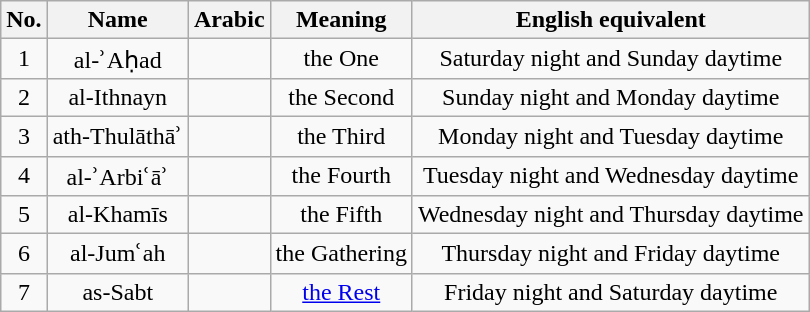<table class="wikitable" style="text-align: center">
<tr>
<th>No.</th>
<th>Name</th>
<th>Arabic</th>
<th>Meaning</th>
<th>English equivalent</th>
</tr>
<tr>
<td>1</td>
<td>al-ʾAḥad</td>
<td style="direction:rtl;"></td>
<td>the One</td>
<td>Saturday night and Sunday daytime</td>
</tr>
<tr>
<td>2</td>
<td>al-Ithnayn</td>
<td style="direction:rtl;"></td>
<td>the Second</td>
<td>Sunday night and Monday daytime</td>
</tr>
<tr>
<td>3</td>
<td>ath-Thulāthāʾ</td>
<td style="direction:rtl;"></td>
<td>the Third</td>
<td>Monday night and Tuesday daytime</td>
</tr>
<tr>
<td>4</td>
<td>al-ʾArbiʿāʾ</td>
<td style="direction:rtl;"></td>
<td>the Fourth</td>
<td>Tuesday night and Wednesday daytime</td>
</tr>
<tr>
<td>5</td>
<td>al-Khamīs</td>
<td style="direction:rtl;"></td>
<td>the Fifth</td>
<td>Wednesday night and Thursday daytime</td>
</tr>
<tr>
<td>6</td>
<td>al-Jumʿah</td>
<td style="direction:rtl;"></td>
<td>the Gathering</td>
<td>Thursday night and Friday daytime</td>
</tr>
<tr>
<td>7</td>
<td>as-Sabt</td>
<td style="direction:rtl;"></td>
<td><a href='#'>the Rest</a></td>
<td>Friday night and Saturday daytime</td>
</tr>
</table>
